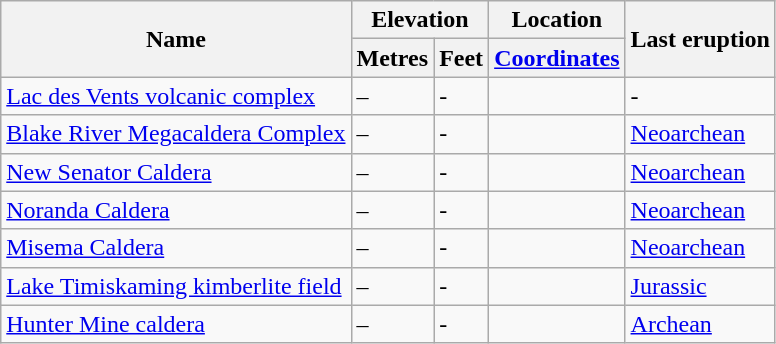<table class="wikitable">
<tr>
<th rowspan="2">Name</th>
<th colspan="2">Elevation</th>
<th>Location</th>
<th rowspan="2">Last eruption</th>
</tr>
<tr>
<th>Metres</th>
<th>Feet</th>
<th><a href='#'>Coordinates</a></th>
</tr>
<tr>
<td><a href='#'>Lac des Vents volcanic complex</a></td>
<td>–</td>
<td>-</td>
<td></td>
<td>-</td>
</tr>
<tr>
<td><a href='#'>Blake River Megacaldera Complex</a></td>
<td>–</td>
<td>-</td>
<td></td>
<td><a href='#'>Neoarchean</a></td>
</tr>
<tr>
<td><a href='#'>New Senator Caldera</a></td>
<td>–</td>
<td>-</td>
<td></td>
<td><a href='#'>Neoarchean</a></td>
</tr>
<tr>
<td><a href='#'>Noranda Caldera</a></td>
<td>–</td>
<td>-</td>
<td></td>
<td><a href='#'>Neoarchean</a></td>
</tr>
<tr>
<td><a href='#'>Misema Caldera</a></td>
<td>–</td>
<td>-</td>
<td></td>
<td><a href='#'>Neoarchean</a></td>
</tr>
<tr>
<td><a href='#'>Lake Timiskaming kimberlite field</a></td>
<td>–</td>
<td>-</td>
<td></td>
<td><a href='#'>Jurassic</a></td>
</tr>
<tr>
<td><a href='#'>Hunter Mine caldera</a></td>
<td>–</td>
<td>-</td>
<td></td>
<td><a href='#'>Archean</a></td>
</tr>
</table>
